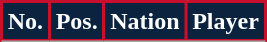<table class="wikitable sortable">
<tr>
<th style="background:#0C2340; color:#fff; border:2px solid #C8102E;" scope="col">No.</th>
<th style="background:#0C2340; color:#fff; border:2px solid #C8102E;" scope="col">Pos.</th>
<th style="background:#0C2340; color:#fff; border:2px solid #C8102E;" scope="col">Nation</th>
<th style="background:#0C2340; color:#fff; border:2px solid #C8102E;" scope="col">Player</th>
</tr>
<tr>
</tr>
</table>
